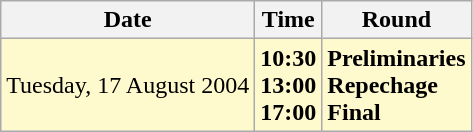<table class="wikitable">
<tr>
<th>Date</th>
<th>Time</th>
<th>Round</th>
</tr>
<tr>
<td style=background:lemonchiffon>Tuesday, 17 August 2004</td>
<td style=background:lemonchiffon><strong>10:30<br>13:00<br>17:00</strong></td>
<td style=background:lemonchiffon><strong>Preliminaries<br>Repechage<br>Final</strong></td>
</tr>
</table>
